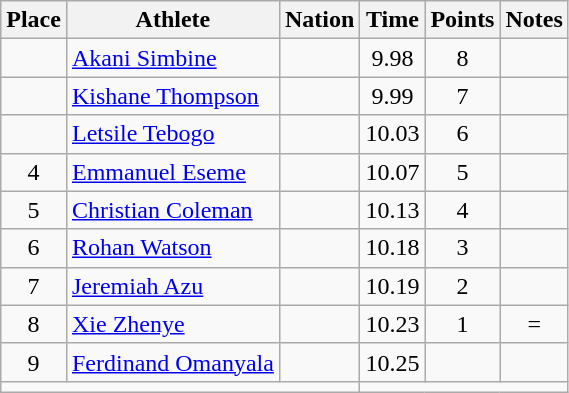<table class="wikitable mw-datatable sortable" style="text-align:center;">
<tr>
<th scope="col">Place</th>
<th scope="col">Athlete</th>
<th scope="col">Nation</th>
<th scope="col">Time</th>
<th scope="col">Points</th>
<th scope="col">Notes</th>
</tr>
<tr>
<td></td>
<td align="left"><a href='#'>Akani Simbine</a></td>
<td align="left"></td>
<td>9.98</td>
<td>8</td>
<td></td>
</tr>
<tr>
<td></td>
<td align="left"><a href='#'>Kishane Thompson</a></td>
<td align="left"></td>
<td>9.99</td>
<td>7</td>
<td></td>
</tr>
<tr>
<td></td>
<td align="left"><a href='#'>Letsile Tebogo</a></td>
<td align="left"></td>
<td>10.03</td>
<td>6</td>
<td></td>
</tr>
<tr>
<td>4</td>
<td align="left"><a href='#'>Emmanuel Eseme</a></td>
<td align="left"></td>
<td>10.07</td>
<td>5</td>
<td></td>
</tr>
<tr>
<td>5</td>
<td align="left"><a href='#'>Christian Coleman</a></td>
<td align="left"></td>
<td>10.13</td>
<td>4</td>
<td></td>
</tr>
<tr>
<td>6</td>
<td align="left"><a href='#'>Rohan Watson</a></td>
<td align="left"></td>
<td>10.18</td>
<td>3</td>
<td></td>
</tr>
<tr>
<td>7</td>
<td align="left"><a href='#'>Jeremiah Azu</a></td>
<td align="left"></td>
<td>10.19</td>
<td>2</td>
<td></td>
</tr>
<tr>
<td>8</td>
<td align="left"><a href='#'>Xie Zhenye</a></td>
<td align="left"></td>
<td>10.23</td>
<td>1</td>
<td>=</td>
</tr>
<tr>
<td>9</td>
<td align="left"><a href='#'>Ferdinand Omanyala</a></td>
<td align="left"></td>
<td>10.25</td>
<td></td>
<td></td>
</tr>
<tr class="sortbottom">
<td colspan="3"></td>
<td colspan="3"></td>
</tr>
</table>
